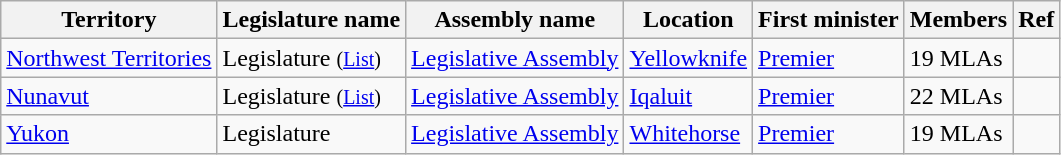<table class="wikitable sortable">
<tr>
<th>Territory</th>
<th>Legislature name</th>
<th>Assembly name</th>
<th>Location</th>
<th>First minister</th>
<th>Members</th>
<th>Ref</th>
</tr>
<tr>
<td><a href='#'>Northwest Territories</a></td>
<td>Legislature <small>(<a href='#'>List</a>)</small></td>
<td><a href='#'>Legislative Assembly</a></td>
<td><a href='#'>Yellowknife</a></td>
<td><a href='#'>Premier</a></td>
<td>19 MLAs</td>
<td></td>
</tr>
<tr>
<td><a href='#'>Nunavut</a></td>
<td>Legislature <small>(<a href='#'>List</a>)</small></td>
<td><a href='#'>Legislative Assembly</a></td>
<td><a href='#'>Iqaluit</a></td>
<td><a href='#'>Premier</a></td>
<td>22 MLAs</td>
<td></td>
</tr>
<tr>
<td><a href='#'>Yukon</a></td>
<td>Legislature</td>
<td><a href='#'>Legislative Assembly</a></td>
<td><a href='#'>Whitehorse</a></td>
<td><a href='#'>Premier</a></td>
<td>19 MLAs</td>
<td></td>
</tr>
</table>
